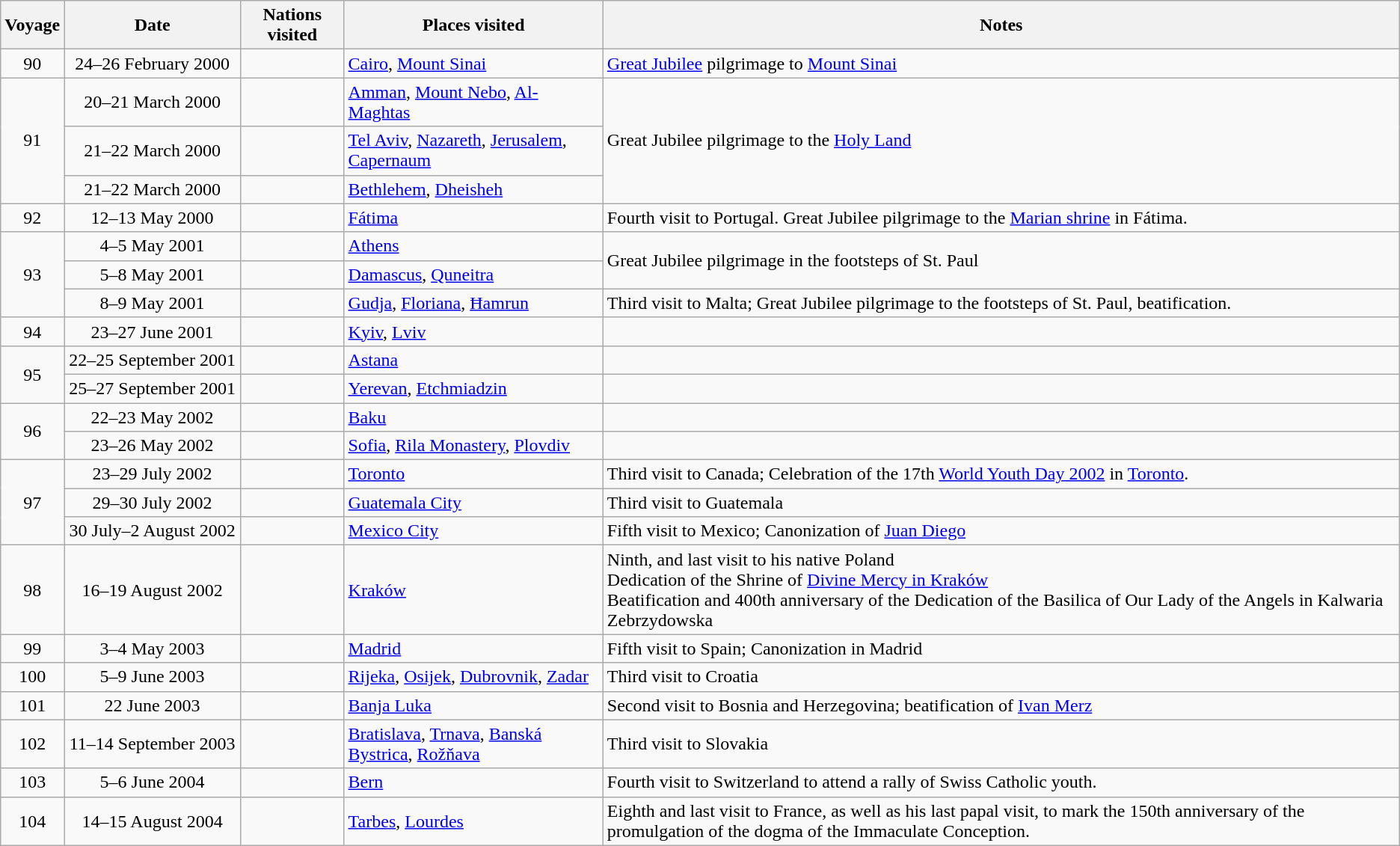<table class="wikitable" style="font-size: 100%;">
<tr>
<th>Voyage</th>
<th width=150>Date</th>
<th>Nations visited</th>
<th>Places visited</th>
<th>Notes</th>
</tr>
<tr>
<td align="center" align="center">90</td>
<td align="center">24–26 February 2000</td>
<td></td>
<td><a href='#'>Cairo</a>, <a href='#'>Mount Sinai</a></td>
<td><a href='#'>Great Jubilee</a> pilgrimage to <a href='#'>Mount Sinai</a></td>
</tr>
<tr>
<td rowspan=3 align="center">91</td>
<td align="center">20–21 March 2000</td>
<td></td>
<td><a href='#'>Amman</a>, <a href='#'>Mount Nebo</a>, <a href='#'>Al-Maghtas</a></td>
<td rowspan=3>Great Jubilee pilgrimage to the <a href='#'>Holy Land</a></td>
</tr>
<tr>
<td align="center">21–22 March 2000</td>
<td></td>
<td><a href='#'>Tel Aviv</a>, <a href='#'>Nazareth</a>, <a href='#'>Jerusalem</a>, <a href='#'>Capernaum</a></td>
</tr>
<tr>
<td align="center">21–22 March 2000</td>
<td></td>
<td><a href='#'>Bethlehem</a>, <a href='#'>Dheisheh</a></td>
</tr>
<tr>
<td align="center" align="center">92</td>
<td align="center">12–13 May 2000</td>
<td></td>
<td><a href='#'>Fátima</a></td>
<td>Fourth visit to Portugal. Great Jubilee pilgrimage to the <a href='#'>Marian shrine</a> in Fátima.</td>
</tr>
<tr>
<td rowspan=3 align="center">93</td>
<td align="center">4–5 May 2001</td>
<td></td>
<td><a href='#'>Athens</a></td>
<td rowspan="2">Great Jubilee pilgrimage in the footsteps of St. Paul</td>
</tr>
<tr>
<td align="center">5–8 May 2001</td>
<td></td>
<td><a href='#'>Damascus</a>, <a href='#'>Quneitra</a></td>
</tr>
<tr>
<td align="center">8–9 May 2001</td>
<td></td>
<td><a href='#'>Gudja</a>, <a href='#'>Floriana</a>, <a href='#'>Ħamrun</a></td>
<td>Third visit to Malta; Great Jubilee pilgrimage to the footsteps of St. Paul, beatification.</td>
</tr>
<tr>
<td align="center">94</td>
<td align="center">23–27 June 2001</td>
<td></td>
<td><a href='#'>Kyiv</a>, <a href='#'>Lviv</a></td>
<td></td>
</tr>
<tr>
<td rowspan=2 align="center">95</td>
<td align="center">22–25 September 2001</td>
<td></td>
<td><a href='#'>Astana</a></td>
<td></td>
</tr>
<tr>
<td align="center">25–27 September 2001</td>
<td></td>
<td><a href='#'>Yerevan</a>, <a href='#'>Etchmiadzin</a></td>
<td></td>
</tr>
<tr>
<td rowspan=2 align="center">96</td>
<td align="center">22–23 May 2002</td>
<td></td>
<td><a href='#'>Baku</a></td>
<td></td>
</tr>
<tr>
<td align="center">23–26 May 2002</td>
<td></td>
<td><a href='#'>Sofia</a>, <a href='#'>Rila Monastery</a>, <a href='#'>Plovdiv</a></td>
<td></td>
</tr>
<tr>
<td rowspan=3 align="center">97</td>
<td align="center">23–29 July 2002</td>
<td></td>
<td><a href='#'>Toronto</a></td>
<td>Third visit to Canada; Celebration of the 17th <a href='#'>World Youth Day 2002</a> in <a href='#'>Toronto</a>.</td>
</tr>
<tr>
<td align="center">29–30 July 2002</td>
<td></td>
<td><a href='#'>Guatemala City</a></td>
<td>Third visit to Guatemala</td>
</tr>
<tr>
<td align="center">30 July–2 August 2002</td>
<td></td>
<td><a href='#'>Mexico City</a></td>
<td>Fifth visit to Mexico; Canonization of <a href='#'>Juan Diego</a></td>
</tr>
<tr>
<td align="center" align="center">98</td>
<td align="center">16–19 August 2002</td>
<td></td>
<td><a href='#'>Kraków</a></td>
<td>Ninth, and last visit to his native Poland<br>Dedication of the Shrine of <a href='#'>Divine Mercy in Kraków</a><br>Beatification and 400th anniversary of the Dedication of the Basilica of Our Lady of the Angels in Kalwaria Zebrzydowska</td>
</tr>
<tr>
<td align="center" align="center">99</td>
<td align="center">3–4 May 2003</td>
<td></td>
<td><a href='#'>Madrid</a></td>
<td>Fifth visit to Spain; Canonization in Madrid</td>
</tr>
<tr>
<td align="center" align="center">100</td>
<td align="center">5–9 June 2003</td>
<td></td>
<td><a href='#'>Rijeka</a>, <a href='#'>Osijek</a>, <a href='#'>Dubrovnik</a>, <a href='#'>Zadar</a></td>
<td>Third visit to Croatia</td>
</tr>
<tr>
<td align="center" align="center">101</td>
<td align="center">22 June 2003</td>
<td></td>
<td><a href='#'>Banja Luka</a></td>
<td>Second visit to Bosnia and Herzegovina; beatification of <a href='#'>Ivan Merz</a></td>
</tr>
<tr>
<td align="center" align="center">102</td>
<td align="center">11–14 September 2003</td>
<td></td>
<td><a href='#'>Bratislava</a>, <a href='#'>Trnava</a>, <a href='#'>Banská Bystrica</a>, <a href='#'>Rožňava</a></td>
<td>Third visit to Slovakia</td>
</tr>
<tr>
<td align="center" align="center">103</td>
<td align="center">5–6 June 2004</td>
<td></td>
<td><a href='#'>Bern</a></td>
<td>Fourth visit to Switzerland to attend a rally of Swiss Catholic youth.</td>
</tr>
<tr>
<td align="center" align="center">104</td>
<td align="center">14–15 August 2004</td>
<td></td>
<td><a href='#'>Tarbes</a>, <a href='#'>Lourdes</a></td>
<td>Eighth and last visit to France, as well as his last papal visit, to mark the 150th anniversary of the promulgation of the dogma of the Immaculate Conception.</td>
</tr>
</table>
